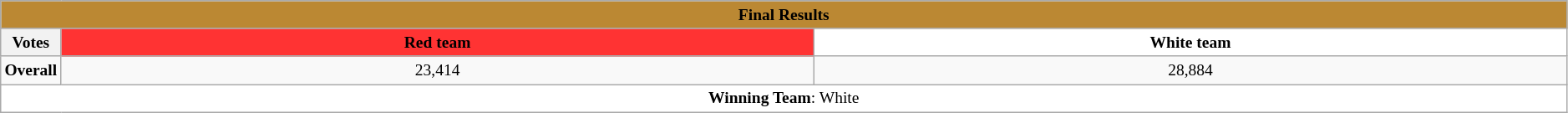<table class="wikitable" style="font-size:small; text-align:center">
<tr>
<th colspan="4" style="background: #b83; wid: 50%;"><strong>Final Results</strong></th>
</tr>
<tr>
<th style="background: #White; wid: 50%;">Votes</th>
<th style="background: #f33; width: 50%;">Red team</th>
<th style="background: #fff; width: 50%;">White team</th>
</tr>
<tr>
<td><strong>Overall</strong></td>
<td>23,414</td>
<td>28,884</td>
</tr>
<tr>
<td colspan="3" style="background: white; color: black"><strong>Winning Team</strong>: White</td>
</tr>
</table>
